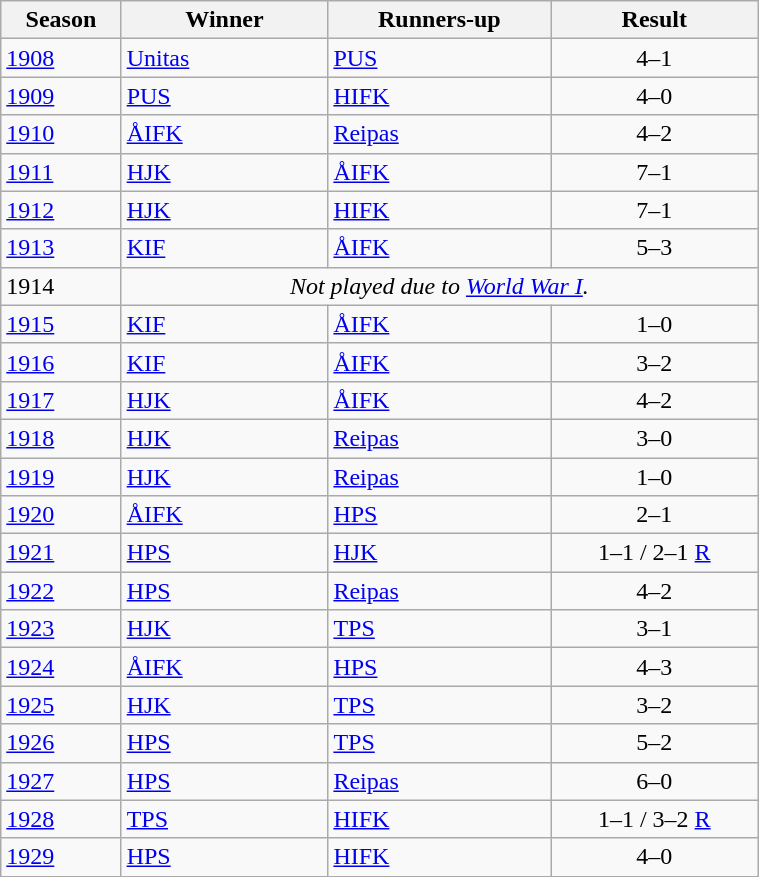<table class="wikitable" style="width:40%;">
<tr>
<th style="width:4%;">Season</th>
<th style="width:12%;">Winner</th>
<th style="width:12%;">Runners-up</th>
<th style="width:12%;">Result</th>
</tr>
<tr>
<td><a href='#'>1908</a></td>
<td><a href='#'>Unitas</a></td>
<td><a href='#'>PUS</a></td>
<td align=center>4–1</td>
</tr>
<tr>
<td><a href='#'>1909</a></td>
<td><a href='#'>PUS</a></td>
<td><a href='#'>HIFK</a></td>
<td align=center>4–0</td>
</tr>
<tr>
<td><a href='#'>1910</a></td>
<td><a href='#'>ÅIFK</a></td>
<td><a href='#'>Reipas</a></td>
<td align=center>4–2</td>
</tr>
<tr>
<td><a href='#'>1911</a></td>
<td><a href='#'>HJK</a></td>
<td><a href='#'>ÅIFK</a></td>
<td align=center>7–1</td>
</tr>
<tr>
<td><a href='#'>1912</a></td>
<td><a href='#'>HJK</a></td>
<td><a href='#'>HIFK</a></td>
<td align=center>7–1</td>
</tr>
<tr>
<td><a href='#'>1913</a></td>
<td><a href='#'>KIF</a></td>
<td><a href='#'>ÅIFK</a></td>
<td align=center>5–3</td>
</tr>
<tr>
<td>1914</td>
<td colspan=3 style="text-align:center;"><em>Not played due to <a href='#'>World War I</a>.</em></td>
</tr>
<tr>
<td><a href='#'>1915</a></td>
<td><a href='#'>KIF</a></td>
<td><a href='#'>ÅIFK</a></td>
<td align=center>1–0</td>
</tr>
<tr>
<td><a href='#'>1916</a></td>
<td><a href='#'>KIF</a></td>
<td><a href='#'>ÅIFK</a></td>
<td align=center>3–2</td>
</tr>
<tr>
<td><a href='#'>1917</a></td>
<td><a href='#'>HJK</a></td>
<td><a href='#'>ÅIFK</a></td>
<td align=center>4–2</td>
</tr>
<tr>
<td><a href='#'>1918</a></td>
<td><a href='#'>HJK</a></td>
<td><a href='#'>Reipas</a></td>
<td align=center>3–0</td>
</tr>
<tr>
<td><a href='#'>1919</a></td>
<td><a href='#'>HJK</a></td>
<td><a href='#'>Reipas</a></td>
<td align=center>1–0</td>
</tr>
<tr>
<td><a href='#'>1920</a></td>
<td><a href='#'>ÅIFK</a></td>
<td><a href='#'>HPS</a></td>
<td align=center>2–1</td>
</tr>
<tr>
<td><a href='#'>1921</a></td>
<td><a href='#'>HPS</a></td>
<td><a href='#'>HJK</a></td>
<td align=center>1–1 / 2–1 <a href='#'>R</a></td>
</tr>
<tr>
<td><a href='#'>1922</a></td>
<td><a href='#'>HPS</a></td>
<td><a href='#'>Reipas</a></td>
<td align=center>4–2</td>
</tr>
<tr>
<td><a href='#'>1923</a></td>
<td><a href='#'>HJK</a></td>
<td><a href='#'>TPS</a></td>
<td align=center>3–1</td>
</tr>
<tr>
<td><a href='#'>1924</a></td>
<td><a href='#'>ÅIFK</a></td>
<td><a href='#'>HPS</a></td>
<td align=center>4–3</td>
</tr>
<tr>
<td><a href='#'>1925</a></td>
<td><a href='#'>HJK</a></td>
<td><a href='#'>TPS</a></td>
<td align=center>3–2</td>
</tr>
<tr>
<td><a href='#'>1926</a></td>
<td><a href='#'>HPS</a></td>
<td><a href='#'>TPS</a></td>
<td align=center>5–2</td>
</tr>
<tr>
<td><a href='#'>1927</a></td>
<td><a href='#'>HPS</a></td>
<td><a href='#'>Reipas</a></td>
<td align=center>6–0</td>
</tr>
<tr>
<td><a href='#'>1928</a></td>
<td><a href='#'>TPS</a></td>
<td><a href='#'>HIFK</a></td>
<td align=center>1–1 / 3–2 <a href='#'>R</a></td>
</tr>
<tr>
<td><a href='#'>1929</a></td>
<td><a href='#'>HPS</a></td>
<td><a href='#'>HIFK</a></td>
<td align=center>4–0</td>
</tr>
</table>
